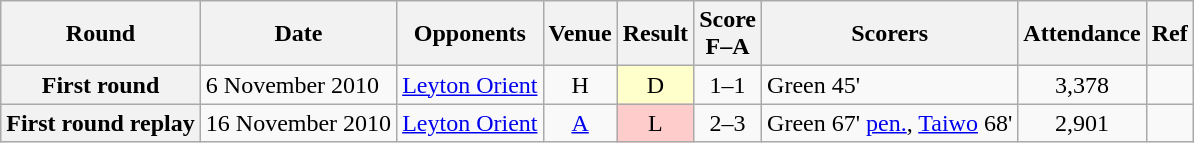<table class="wikitable plainrowheaders sortable" style="text-align:center">
<tr>
<th scope="col">Round</th>
<th scope="col">Date</th>
<th scope="col">Opponents</th>
<th scope="col">Venue</th>
<th scope="col">Result</th>
<th scope="col">Score<br>F–A</th>
<th scope="col" class="unsortable">Scorers</th>
<th scope="col">Attendance</th>
<th scope="col" class="unsortable">Ref</th>
</tr>
<tr>
<th scope="row">First round</th>
<td align="left">6 November 2010</td>
<td align="left"><a href='#'>Leyton Orient</a></td>
<td>H</td>
<td style="background-color:#FFFFCC">D</td>
<td>1–1</td>
<td align="left">Green 45'</td>
<td>3,378</td>
<td></td>
</tr>
<tr>
<th scope="row">First round replay</th>
<td align="left">16 November 2010</td>
<td align="left"><a href='#'>Leyton Orient</a></td>
<td><a href='#'>A</a></td>
<td style="background-color:#FFCCCC">L</td>
<td>2–3</td>
<td align="left">Green 67' <a href='#'>pen.</a>, <a href='#'>Taiwo</a> 68'</td>
<td>2,901</td>
<td></td>
</tr>
</table>
